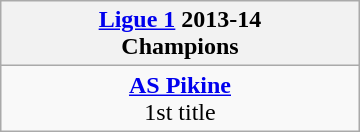<table class="wikitable" style="margin: 0 auto; width: 240px;">
<tr>
<th><a href='#'>Ligue 1</a> 2013-14<br>Champions</th>
</tr>
<tr>
<td align=center><strong><a href='#'>AS Pikine</a></strong><br>1st title</td>
</tr>
</table>
